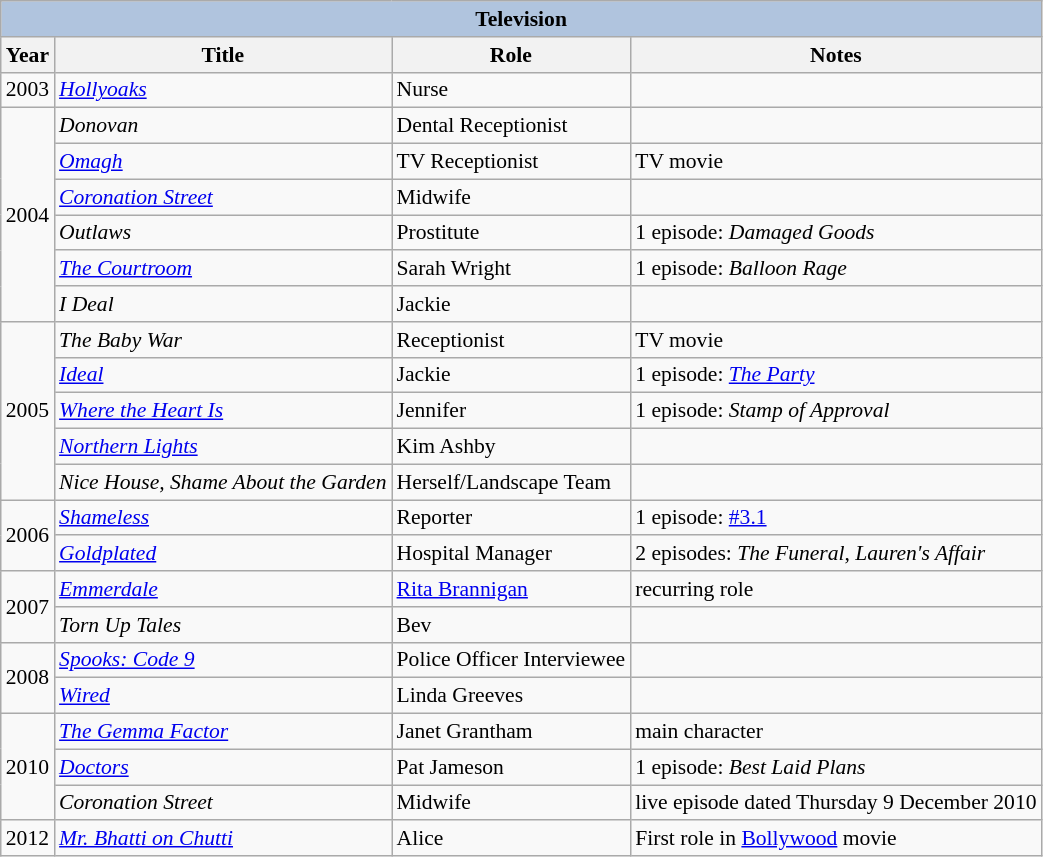<table class="wikitable" style="font-size: 90%;">
<tr>
<th colspan="4" style="background: LightSteelBlue;">Television</th>
</tr>
<tr>
<th>Year</th>
<th>Title</th>
<th>Role</th>
<th>Notes</th>
</tr>
<tr>
<td>2003</td>
<td><em><a href='#'>Hollyoaks</a></em></td>
<td>Nurse</td>
<td></td>
</tr>
<tr>
<td rowspan="6">2004</td>
<td><em>Donovan</em></td>
<td>Dental Receptionist</td>
<td></td>
</tr>
<tr>
<td><em><a href='#'>Omagh</a></em></td>
<td>TV Receptionist</td>
<td>TV movie</td>
</tr>
<tr>
<td><em><a href='#'>Coronation Street</a></em></td>
<td>Midwife</td>
<td></td>
</tr>
<tr>
<td><em>Outlaws</em></td>
<td>Prostitute</td>
<td>1 episode: <em>Damaged Goods</em></td>
</tr>
<tr>
<td><em><a href='#'>The Courtroom</a></em></td>
<td>Sarah Wright</td>
<td>1 episode: <em>Balloon Rage</em></td>
</tr>
<tr>
<td><em>I Deal</em></td>
<td>Jackie</td>
<td></td>
</tr>
<tr>
<td rowspan="5">2005</td>
<td><em>The Baby War</em></td>
<td>Receptionist</td>
<td>TV movie</td>
</tr>
<tr>
<td><em><a href='#'>Ideal</a></em></td>
<td>Jackie</td>
<td>1 episode: <em><a href='#'>The Party</a></em></td>
</tr>
<tr>
<td><em><a href='#'>Where the Heart Is</a></em></td>
<td>Jennifer</td>
<td>1 episode: <em>Stamp of Approval</em></td>
</tr>
<tr>
<td><em><a href='#'>Northern Lights</a></em></td>
<td>Kim Ashby</td>
<td></td>
</tr>
<tr>
<td><em>Nice House, Shame About the Garden</em></td>
<td>Herself/Landscape Team</td>
<td></td>
</tr>
<tr>
<td rowspan="2">2006</td>
<td><em><a href='#'>Shameless</a></em></td>
<td>Reporter</td>
<td>1 episode: <a href='#'>#3.1</a></td>
</tr>
<tr>
<td><em><a href='#'>Goldplated</a></em></td>
<td>Hospital Manager</td>
<td>2 episodes: <em>The Funeral</em>, <em>Lauren's Affair</em></td>
</tr>
<tr>
<td rowspan="2">2007</td>
<td><em><a href='#'>Emmerdale</a></em></td>
<td><a href='#'>Rita Brannigan</a></td>
<td>recurring role</td>
</tr>
<tr>
<td><em>Torn Up Tales</em></td>
<td>Bev</td>
<td></td>
</tr>
<tr>
<td rowspan="2">2008</td>
<td><em><a href='#'>Spooks: Code 9</a></em></td>
<td>Police Officer Interviewee</td>
<td></td>
</tr>
<tr>
<td><em><a href='#'>Wired</a></em></td>
<td>Linda Greeves</td>
<td></td>
</tr>
<tr>
<td rowspan="3">2010</td>
<td><em><a href='#'>The Gemma Factor</a></em></td>
<td>Janet Grantham</td>
<td>main character</td>
</tr>
<tr>
<td><em><a href='#'>Doctors</a></em></td>
<td>Pat Jameson</td>
<td>1 episode: <em>Best Laid Plans</em></td>
</tr>
<tr>
<td><em>Coronation Street</em></td>
<td>Midwife</td>
<td>live episode dated Thursday 9 December 2010</td>
</tr>
<tr>
<td rowspan="1">2012</td>
<td><em><a href='#'>Mr. Bhatti on Chutti</a></em></td>
<td>Alice</td>
<td>First role in <a href='#'>Bollywood</a> movie</td>
</tr>
</table>
